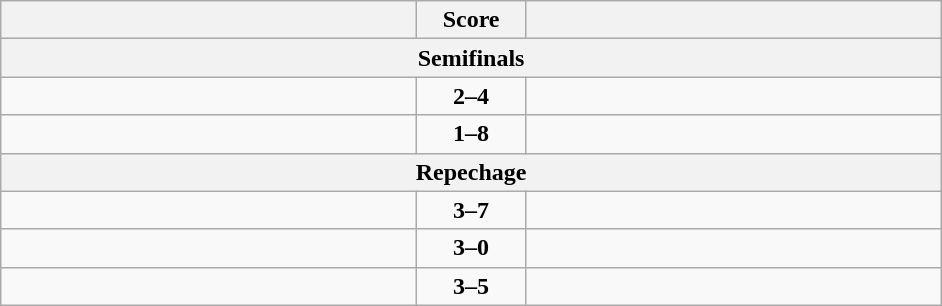<table class="wikitable" style="text-align: left;">
<tr>
<th align="right" width="270"></th>
<th width="65">Score</th>
<th align="left" width="270"></th>
</tr>
<tr>
<th colspan="3">Semifinals</th>
</tr>
<tr>
<td></td>
<td align=center><strong>2–4</strong></td>
<td><strong></strong></td>
</tr>
<tr>
<td></td>
<td align=center><strong>1–8</strong></td>
<td><strong></strong></td>
</tr>
<tr>
<th colspan="3">Repechage</th>
</tr>
<tr>
<td></td>
<td align=center><strong>3–7</strong></td>
<td><strong></strong></td>
</tr>
<tr>
<td><strong></strong></td>
<td align=center><strong>3–0</strong></td>
<td></td>
</tr>
<tr>
<td></td>
<td align=center><strong>3–5</strong></td>
<td><strong></strong></td>
</tr>
</table>
